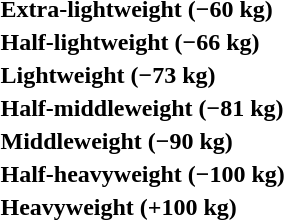<table>
<tr>
<th rowspan=2 style="text-align:left;">Extra-lightweight (−60 kg)</th>
<td rowspan=2></td>
<td rowspan=2></td>
<td></td>
</tr>
<tr>
<td></td>
</tr>
<tr>
<th rowspan=2 style="text-align:left;">Half-lightweight (−66 kg)</th>
<td rowspan=2></td>
<td rowspan=2></td>
<td></td>
</tr>
<tr>
<td></td>
</tr>
<tr>
<th rowspan=2 style="text-align:left;">Lightweight (−73 kg)</th>
<td rowspan=2></td>
<td rowspan=2></td>
<td></td>
</tr>
<tr>
<td></td>
</tr>
<tr>
<th rowspan=2 style="text-align:left;">Half-middleweight (−81 kg)</th>
<td rowspan=2></td>
<td rowspan=2></td>
<td></td>
</tr>
<tr>
<td></td>
</tr>
<tr>
<th rowspan=2 style="text-align:left;">Middleweight (−90 kg)</th>
<td rowspan=2></td>
<td rowspan=2></td>
<td></td>
</tr>
<tr>
<td></td>
</tr>
<tr>
<th rowspan=2 style="text-align:left;">Half-heavyweight (−100 kg)</th>
<td rowspan=2></td>
<td rowspan=2></td>
<td></td>
</tr>
<tr>
<td></td>
</tr>
<tr>
<th rowspan=2 style="text-align:left;">Heavyweight (+100 kg)</th>
<td rowspan=2></td>
<td rowspan=2></td>
<td></td>
</tr>
<tr>
<td></td>
</tr>
</table>
